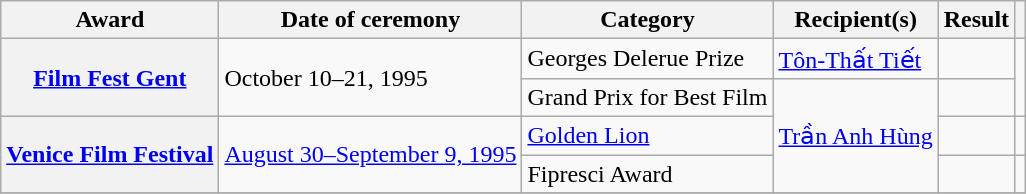<table class="wikitable sortable plainrowheaders">
<tr>
<th scope="col">Award</th>
<th scope="col">Date of ceremony</th>
<th scope="col">Category</th>
<th scope="col">Recipient(s)</th>
<th scope="col">Result</th>
<th scope="col" class="unsortable"></th>
</tr>
<tr>
<th rowspan="2" scope="row"><a href='#'>Film Fest Gent</a></th>
<td rowspan="2">October 10–21, 1995</td>
<td>Georges Delerue Prize</td>
<td><a href='#'>Tôn-Thất Tiết</a></td>
<td></td>
<td style="text-align:center;" rowspan="2"></td>
</tr>
<tr>
<td>Grand Prix for Best Film</td>
<td rowspan="3"><a href='#'>Trần Anh Hùng</a></td>
<td></td>
</tr>
<tr>
<th rowspan="2" scope="row"><a href='#'>Venice Film Festival</a></th>
<td rowspan="2"><a href='#'>August 30–September 9, 1995</a></td>
<td><a href='#'>Golden Lion</a></td>
<td></td>
<td style="text-align:center;"></td>
</tr>
<tr>
<td>Fipresci Award</td>
<td></td>
<td style="text-align:center;"></td>
</tr>
<tr>
</tr>
</table>
